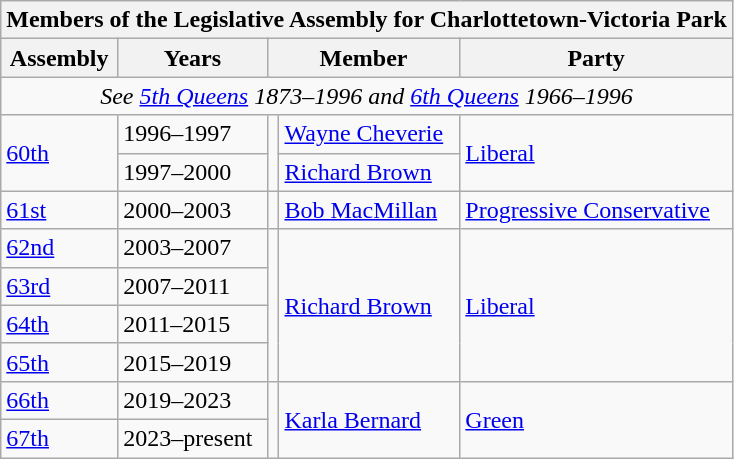<table class="wikitable" align=centre>
<tr>
<th colspan=5>Members of the Legislative Assembly for Charlottetown-Victoria Park</th>
</tr>
<tr>
<th>Assembly</th>
<th>Years</th>
<th colspan="2">Member</th>
<th>Party</th>
</tr>
<tr>
<td align="center" colspan=5><em>See <a href='#'>5th Queens</a> 1873–1996 and <a href='#'>6th Queens</a> 1966–1996</em></td>
</tr>
<tr>
<td rowspan=2><a href='#'>60th</a></td>
<td>1996–1997</td>
<td rowspan=2 ></td>
<td><a href='#'>Wayne Cheverie</a></td>
<td rowspan=2><a href='#'>Liberal</a></td>
</tr>
<tr>
<td>1997–2000</td>
<td rowspan=1><a href='#'>Richard Brown</a></td>
</tr>
<tr>
<td><a href='#'>61st</a></td>
<td>2000–2003</td>
<td rowspan=1 ></td>
<td rowspan=1><a href='#'>Bob MacMillan</a></td>
<td rowspan=1><a href='#'>Progressive Conservative</a></td>
</tr>
<tr>
<td><a href='#'>62nd</a></td>
<td>2003–2007</td>
<td rowspan=4 ></td>
<td rowspan=4><a href='#'>Richard Brown</a></td>
<td rowspan=4><a href='#'>Liberal</a></td>
</tr>
<tr>
<td><a href='#'>63rd</a></td>
<td>2007–2011</td>
</tr>
<tr>
<td><a href='#'>64th</a></td>
<td>2011–2015</td>
</tr>
<tr>
<td><a href='#'>65th</a></td>
<td>2015–2019</td>
</tr>
<tr>
<td><a href='#'>66th</a></td>
<td>2019–2023</td>
<td rowspan=2 ></td>
<td rowspan=2><a href='#'>Karla Bernard</a></td>
<td rowspan=2><a href='#'>Green</a></td>
</tr>
<tr>
<td><a href='#'>67th</a></td>
<td>2023–present</td>
</tr>
</table>
